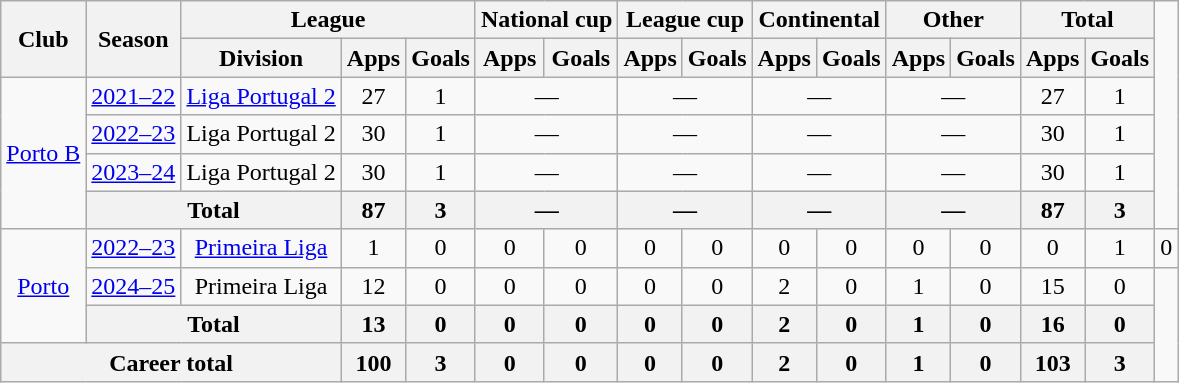<table class="wikitable" style="text-align: center">
<tr>
<th rowspan="2">Club</th>
<th rowspan="2">Season</th>
<th colspan="3">League</th>
<th colspan="2">National cup</th>
<th colspan="2">League cup</th>
<th colspan="2">Continental</th>
<th colspan="2">Other</th>
<th colspan="2">Total</th>
</tr>
<tr>
<th>Division</th>
<th>Apps</th>
<th>Goals</th>
<th>Apps</th>
<th>Goals</th>
<th>Apps</th>
<th>Goals</th>
<th>Apps</th>
<th>Goals</th>
<th>Apps</th>
<th>Goals</th>
<th>Apps</th>
<th>Goals</th>
</tr>
<tr>
<td rowspan="4"><a href='#'>Porto B</a></td>
<td><a href='#'>2021–22</a></td>
<td><a href='#'>Liga Portugal 2</a></td>
<td>27</td>
<td>1</td>
<td colspan="2">—</td>
<td colspan="2">—</td>
<td colspan="2">—</td>
<td colspan="2">—</td>
<td>27</td>
<td>1</td>
</tr>
<tr>
<td><a href='#'>2022–23</a></td>
<td>Liga Portugal 2</td>
<td>30</td>
<td>1</td>
<td colspan="2">—</td>
<td colspan="2">—</td>
<td colspan="2">—</td>
<td colspan="2">—</td>
<td>30</td>
<td>1</td>
</tr>
<tr>
<td><a href='#'>2023–24</a></td>
<td>Liga Portugal 2</td>
<td>30</td>
<td>1</td>
<td colspan="2">—</td>
<td colspan="2">—</td>
<td colspan="2">—</td>
<td colspan="2">—</td>
<td>30</td>
<td>1</td>
</tr>
<tr>
<th colspan="2">Total</th>
<th>87</th>
<th>3</th>
<th colspan="2">—</th>
<th colspan="2">—</th>
<th colspan="2">—</th>
<th colspan="2">—</th>
<th>87</th>
<th>3</th>
</tr>
<tr>
<td rowspan="3"><a href='#'>Porto</a></td>
<td><a href='#'>2022–23</a></td>
<td><a href='#'>Primeira Liga</a></td>
<td>1</td>
<td>0</td>
<td>0</td>
<td>0</td>
<td>0</td>
<td>0</td>
<td>0</td>
<td>0</td>
<td>0</td>
<td>0</td>
<td>0</td>
<td>1</td>
<td>0</td>
</tr>
<tr>
<td><a href='#'>2024–25</a></td>
<td>Primeira Liga</td>
<td>12</td>
<td>0</td>
<td>0</td>
<td>0</td>
<td>0</td>
<td>0</td>
<td>2</td>
<td>0</td>
<td>1</td>
<td>0</td>
<td>15</td>
<td>0</td>
</tr>
<tr>
<th colspan="2">Total</th>
<th>13</th>
<th>0</th>
<th>0</th>
<th>0</th>
<th>0</th>
<th>0</th>
<th>2</th>
<th>0</th>
<th>1</th>
<th>0</th>
<th>16</th>
<th>0</th>
</tr>
<tr>
<th colspan="3"><strong>Career total</strong></th>
<th>100</th>
<th>3</th>
<th>0</th>
<th>0</th>
<th>0</th>
<th>0</th>
<th>2</th>
<th>0</th>
<th>1</th>
<th>0</th>
<th>103</th>
<th>3</th>
</tr>
</table>
